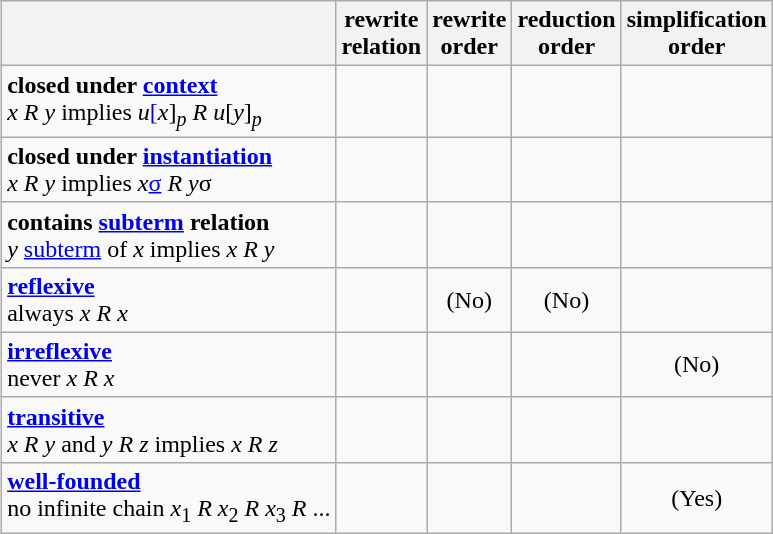<table class="wikitable mw-collapsible mw-collapsed" style="float:right">
<tr>
<th></th>
<th>rewrite<br>relation</th>
<th>rewrite<br>order</th>
<th>reduction<br>order</th>
<th>simplification<br>order</th>
</tr>
<tr>
<td><strong>closed under <a href='#'>context</a></strong><br><em>x R y</em> implies <em>u</em><a href='#'>[</a><em>x</em>]<sub><em>p</em></sub> <em>R</em> <em>u</em>[<em>y</em>]<sub><em>p</em></sub></td>
<td></td>
<td></td>
<td></td>
<td></td>
</tr>
<tr>
<td><strong>closed under <a href='#'>instantiation</a></strong><br><em>x R y</em> implies <em>x</em><a href='#'>σ</a> <em>R</em> <em>y</em>σ</td>
<td></td>
<td></td>
<td></td>
<td></td>
</tr>
<tr>
<td><strong>contains  <a href='#'>subterm</a> relation</strong><br><em>y</em> <a href='#'>subterm</a> of <em>x</em> implies <em>x R y</em></td>
<td></td>
<td></td>
<td></td>
<td></td>
</tr>
<tr>
<td><strong><a href='#'>reflexive</a></strong><br>always <em>x R x</em></td>
<td></td>
<td align=center>(No)</td>
<td align=center>(No)</td>
<td></td>
</tr>
<tr>
<td><strong><a href='#'>irreflexive</a></strong><br>never <em>x R x</em></td>
<td></td>
<td></td>
<td></td>
<td align=center>(No)</td>
</tr>
<tr>
<td><strong><a href='#'>transitive</a></strong><br><em>x R y</em> and <em>y R z</em> implies <em>x R z</em></td>
<td></td>
<td></td>
<td></td>
<td></td>
</tr>
<tr>
<td><strong><a href='#'>well-founded</a></strong><br>no infinite chain <em>x</em><sub>1</sub> <em>R</em> <em>x</em><sub>2</sub> <em>R</em> <em>x</em><sub>3</sub> <em>R</em> ...</td>
<td></td>
<td></td>
<td></td>
<td align=center>(Yes)</td>
</tr>
</table>
